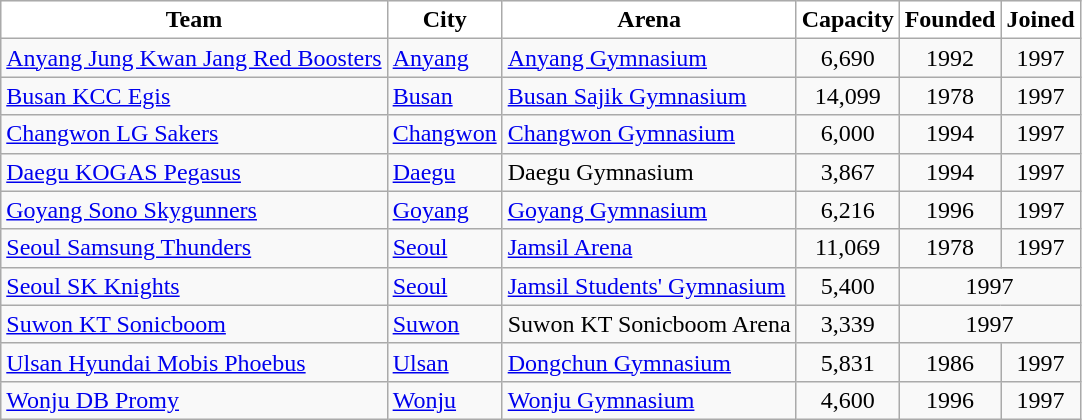<table class="wikitable sortable">
<tr>
<th style="background:white">Team</th>
<th style="background:white">City</th>
<th style="background:white">Arena</th>
<th style="background:white">Capacity</th>
<th style="background:white">Founded</th>
<th style="background:white">Joined</th>
</tr>
<tr>
<td><a href='#'>Anyang Jung Kwan Jang Red Boosters</a></td>
<td><a href='#'>Anyang</a></td>
<td><a href='#'>Anyang Gymnasium</a></td>
<td align=center>6,690</td>
<td align=center>1992</td>
<td align=center>1997</td>
</tr>
<tr>
<td><a href='#'>Busan KCC Egis</a></td>
<td><a href='#'>Busan</a></td>
<td><a href='#'>Busan Sajik Gymnasium</a></td>
<td align=center>14,099</td>
<td align=center>1978</td>
<td align=center>1997</td>
</tr>
<tr>
<td><a href='#'>Changwon LG Sakers</a></td>
<td><a href='#'>Changwon</a></td>
<td><a href='#'>Changwon Gymnasium</a></td>
<td align=center>6,000</td>
<td align=center>1994</td>
<td align=center>1997</td>
</tr>
<tr>
<td><a href='#'>Daegu KOGAS Pegasus</a></td>
<td><a href='#'>Daegu</a></td>
<td>Daegu Gymnasium</td>
<td align=center>3,867</td>
<td align=center>1994</td>
<td align=center>1997</td>
</tr>
<tr>
<td><a href='#'>Goyang Sono Skygunners</a></td>
<td><a href='#'>Goyang</a></td>
<td><a href='#'>Goyang Gymnasium</a></td>
<td align=center>6,216</td>
<td align=center>1996</td>
<td align=center>1997</td>
</tr>
<tr>
<td><a href='#'>Seoul Samsung Thunders</a></td>
<td><a href='#'>Seoul</a></td>
<td><a href='#'>Jamsil Arena</a></td>
<td align=center>11,069</td>
<td align=center>1978</td>
<td align=center>1997</td>
</tr>
<tr>
<td><a href='#'>Seoul SK Knights</a></td>
<td><a href='#'>Seoul</a></td>
<td><a href='#'>Jamsil Students' Gymnasium</a></td>
<td align=center>5,400</td>
<td colspan="2" align=center>1997</td>
</tr>
<tr>
<td><a href='#'>Suwon KT Sonicboom</a></td>
<td><a href='#'>Suwon</a></td>
<td>Suwon KT Sonicboom Arena</td>
<td align=center>3,339</td>
<td colspan="2" align=center>1997</td>
</tr>
<tr>
<td><a href='#'>Ulsan Hyundai Mobis Phoebus</a></td>
<td><a href='#'>Ulsan</a></td>
<td><a href='#'>Dongchun Gymnasium</a></td>
<td align=center>5,831</td>
<td align=center>1986</td>
<td align=center>1997</td>
</tr>
<tr>
<td><a href='#'>Wonju DB Promy</a></td>
<td><a href='#'>Wonju</a></td>
<td><a href='#'>Wonju Gymnasium</a></td>
<td align=center>4,600</td>
<td align=center>1996</td>
<td align=center>1997</td>
</tr>
</table>
